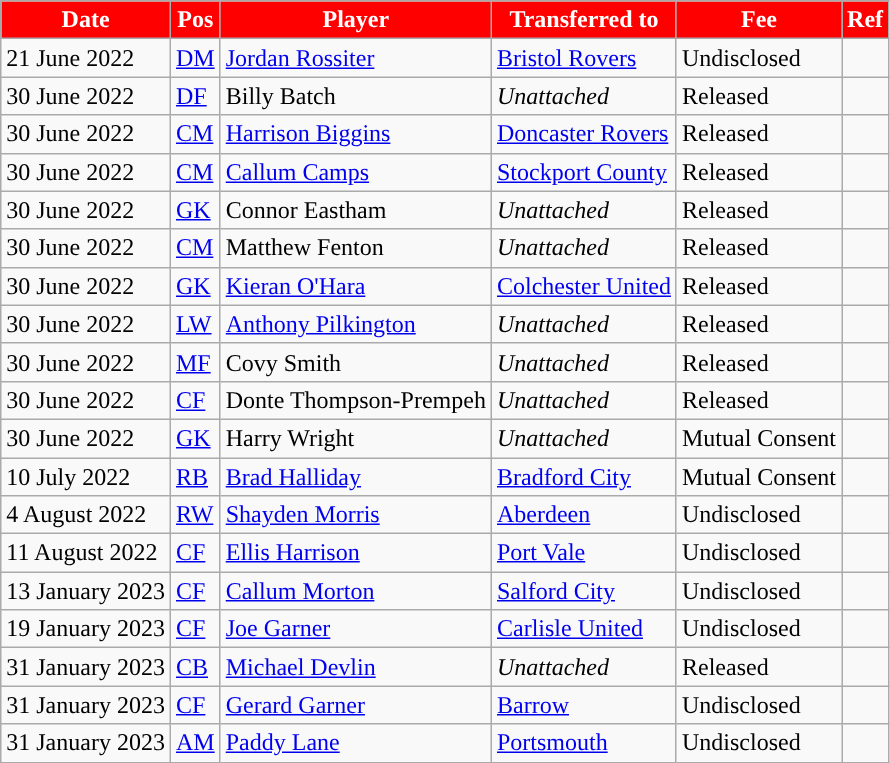<table class="wikitable plainrowheaders sortable">
<tr>
<th style="background:#FF0000; color:#ffffff; ">Date</th>
<th style="background:#FF0000; color:#ffffff; ">Pos</th>
<th style="background:#FF0000; color:#ffffff; ">Player</th>
<th style="background:#FF0000; color:#ffffff; ">Transferred to</th>
<th style="background:#FF0000; color:#ffffff; ">Fee</th>
<th style="background:#FF0000; color:#ffffff; ">Ref</th>
</tr>
<tr>
<td>21 June 2022</td>
<td><a href='#'>DM</a></td>
<td> <a href='#'>Jordan Rossiter</a></td>
<td> <a href='#'>Bristol Rovers</a></td>
<td>Undisclosed</td>
<td></td>
</tr>
<tr>
<td>30 June 2022</td>
<td><a href='#'>DF</a></td>
<td> Billy Batch</td>
<td> <em>Unattached</em></td>
<td>Released</td>
<td></td>
</tr>
<tr>
<td>30 June 2022</td>
<td><a href='#'>CM</a></td>
<td> <a href='#'>Harrison Biggins</a></td>
<td> <a href='#'>Doncaster Rovers</a></td>
<td>Released</td>
<td></td>
</tr>
<tr>
<td>30 June 2022</td>
<td><a href='#'>CM</a></td>
<td> <a href='#'>Callum Camps</a></td>
<td> <a href='#'>Stockport County</a></td>
<td>Released</td>
<td></td>
</tr>
<tr>
<td>30 June 2022</td>
<td><a href='#'>GK</a></td>
<td> Connor Eastham</td>
<td> <em>Unattached</em></td>
<td>Released</td>
<td></td>
</tr>
<tr>
<td>30 June 2022</td>
<td><a href='#'>CM</a></td>
<td> Matthew Fenton</td>
<td> <em>Unattached</em></td>
<td>Released</td>
<td></td>
</tr>
<tr>
<td>30 June 2022</td>
<td><a href='#'>GK</a></td>
<td> <a href='#'>Kieran O'Hara</a></td>
<td> <a href='#'>Colchester United</a></td>
<td>Released</td>
<td></td>
</tr>
<tr>
<td>30 June 2022</td>
<td><a href='#'>LW</a></td>
<td> <a href='#'>Anthony Pilkington</a></td>
<td> <em>Unattached</em></td>
<td>Released</td>
<td></td>
</tr>
<tr>
<td>30 June 2022</td>
<td><a href='#'>MF</a></td>
<td> Covy Smith</td>
<td> <em>Unattached</em></td>
<td>Released</td>
<td></td>
</tr>
<tr>
<td>30 June 2022</td>
<td><a href='#'>CF</a></td>
<td> Donte Thompson-Prempeh</td>
<td> <em>Unattached</em></td>
<td>Released</td>
<td></td>
</tr>
<tr>
<td>30 June 2022</td>
<td><a href='#'>GK</a></td>
<td> Harry Wright</td>
<td> <em>Unattached</em></td>
<td>Mutual Consent</td>
<td></td>
</tr>
<tr>
<td>10 July 2022</td>
<td><a href='#'>RB</a></td>
<td> <a href='#'>Brad Halliday</a></td>
<td> <a href='#'>Bradford City</a></td>
<td>Mutual Consent</td>
<td></td>
</tr>
<tr>
<td>4 August 2022</td>
<td><a href='#'>RW</a></td>
<td> <a href='#'>Shayden Morris</a></td>
<td> <a href='#'>Aberdeen</a></td>
<td>Undisclosed</td>
<td></td>
</tr>
<tr>
<td>11 August 2022</td>
<td><a href='#'>CF</a></td>
<td> <a href='#'>Ellis Harrison</a></td>
<td> <a href='#'>Port Vale</a></td>
<td>Undisclosed</td>
<td></td>
</tr>
<tr>
<td>13 January 2023</td>
<td><a href='#'>CF</a></td>
<td> <a href='#'>Callum Morton</a></td>
<td> <a href='#'>Salford City</a></td>
<td>Undisclosed</td>
<td></td>
</tr>
<tr>
<td>19 January 2023</td>
<td><a href='#'>CF</a></td>
<td> <a href='#'>Joe Garner</a></td>
<td> <a href='#'>Carlisle United</a></td>
<td>Undisclosed</td>
<td></td>
</tr>
<tr>
<td>31 January 2023</td>
<td><a href='#'>CB</a></td>
<td> <a href='#'>Michael Devlin</a></td>
<td> <em>Unattached</em></td>
<td>Released</td>
<td></td>
</tr>
<tr>
<td>31 January 2023</td>
<td><a href='#'>CF</a></td>
<td> <a href='#'>Gerard Garner</a></td>
<td> <a href='#'>Barrow</a></td>
<td>Undisclosed</td>
<td></td>
</tr>
<tr>
<td>31 January 2023</td>
<td><a href='#'>AM</a></td>
<td> <a href='#'>Paddy Lane</a></td>
<td> <a href='#'>Portsmouth</a></td>
<td>Undisclosed</td>
<td></td>
</tr>
</table>
